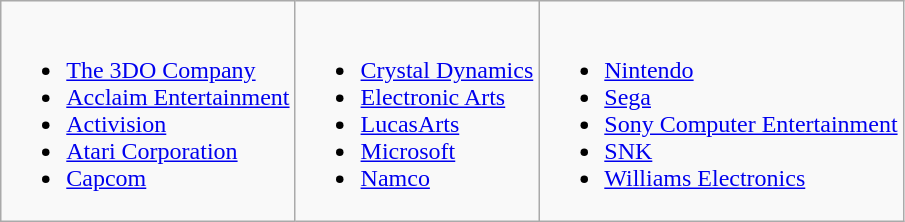<table class="wikitable">
<tr>
<td valign=top><br><ul><li><a href='#'>The 3DO Company</a></li><li><a href='#'>Acclaim Entertainment</a></li><li><a href='#'>Activision</a></li><li><a href='#'>Atari Corporation</a></li><li><a href='#'>Capcom</a></li></ul></td>
<td valign=top><br><ul><li><a href='#'>Crystal Dynamics</a></li><li><a href='#'>Electronic Arts</a></li><li><a href='#'>LucasArts</a></li><li><a href='#'>Microsoft</a></li><li><a href='#'>Namco</a></li></ul></td>
<td valign=top><br><ul><li><a href='#'>Nintendo</a></li><li><a href='#'>Sega</a></li><li><a href='#'>Sony Computer Entertainment</a></li><li><a href='#'>SNK</a></li><li><a href='#'>Williams Electronics</a></li></ul></td>
</tr>
</table>
